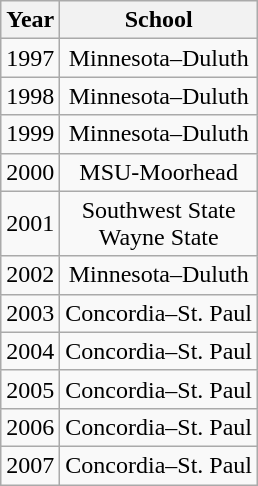<table class="wikitable" style="text-align:center">
<tr>
<th>Year</th>
<th>School</th>
</tr>
<tr>
<td>1997</td>
<td>Minnesota–Duluth</td>
</tr>
<tr>
<td>1998</td>
<td>Minnesota–Duluth</td>
</tr>
<tr>
<td>1999</td>
<td>Minnesota–Duluth</td>
</tr>
<tr>
<td>2000</td>
<td>MSU-Moorhead</td>
</tr>
<tr>
<td>2001</td>
<td>Southwest State<br>Wayne State</td>
</tr>
<tr>
<td>2002</td>
<td>Minnesota–Duluth</td>
</tr>
<tr>
<td>2003</td>
<td>Concordia–St. Paul</td>
</tr>
<tr>
<td>2004</td>
<td>Concordia–St. Paul</td>
</tr>
<tr>
<td>2005</td>
<td>Concordia–St. Paul</td>
</tr>
<tr>
<td>2006</td>
<td>Concordia–St. Paul</td>
</tr>
<tr>
<td>2007</td>
<td>Concordia–St. Paul</td>
</tr>
</table>
